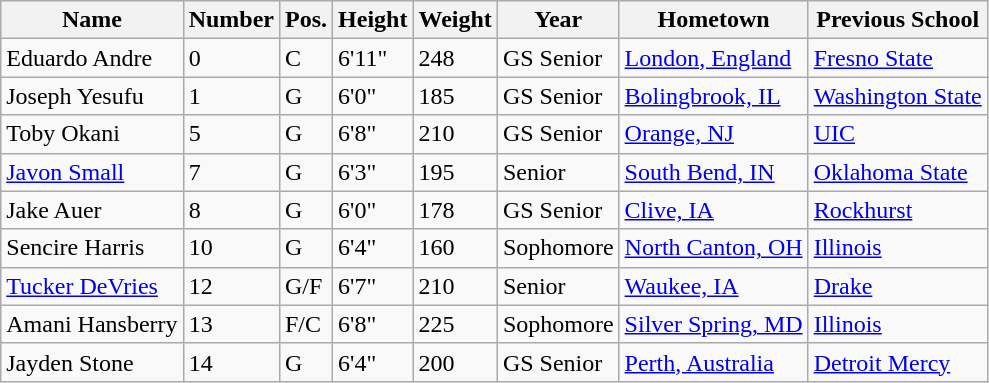<table class="wikitable sortable" border="1">
<tr>
<th>Name</th>
<th>Number</th>
<th>Pos.</th>
<th>Height</th>
<th>Weight</th>
<th>Year</th>
<th>Hometown</th>
<th class="unsortable">Previous School</th>
</tr>
<tr>
<td>Eduardo Andre</td>
<td>0</td>
<td>C</td>
<td>6'11"</td>
<td>248</td>
<td>GS Senior</td>
<td><a href='#'>London, England</a></td>
<td><a href='#'>Fresno State</a></td>
</tr>
<tr>
<td>Joseph Yesufu</td>
<td>1</td>
<td>G</td>
<td>6'0"</td>
<td>185</td>
<td>GS Senior</td>
<td><a href='#'>Bolingbrook, IL</a></td>
<td><a href='#'>Washington State</a></td>
</tr>
<tr>
<td>Toby Okani</td>
<td>5</td>
<td>G</td>
<td>6'8"</td>
<td>210</td>
<td>GS Senior</td>
<td><a href='#'>Orange, NJ</a></td>
<td><a href='#'>UIC</a></td>
</tr>
<tr>
<td><a href='#'>Javon Small</a></td>
<td>7</td>
<td>G</td>
<td>6'3"</td>
<td>195</td>
<td>Senior</td>
<td><a href='#'>South Bend, IN</a></td>
<td><a href='#'>Oklahoma State</a></td>
</tr>
<tr>
<td>Jake Auer</td>
<td>8</td>
<td>G</td>
<td>6'0"</td>
<td>178</td>
<td>GS Senior</td>
<td><a href='#'>Clive, IA</a></td>
<td><a href='#'>Rockhurst</a></td>
</tr>
<tr>
<td>Sencire Harris</td>
<td>10</td>
<td>G</td>
<td>6'4"</td>
<td>160</td>
<td> Sophomore</td>
<td><a href='#'>North Canton, OH</a></td>
<td><a href='#'>Illinois</a></td>
</tr>
<tr>
<td><a href='#'>Tucker DeVries</a></td>
<td>12</td>
<td>G/F</td>
<td>6'7"</td>
<td>210</td>
<td>Senior</td>
<td><a href='#'>Waukee, IA</a></td>
<td><a href='#'>Drake</a></td>
</tr>
<tr>
<td>Amani Hansberry</td>
<td>13</td>
<td>F/C</td>
<td>6'8"</td>
<td>225</td>
<td>Sophomore</td>
<td><a href='#'>Silver Spring, MD</a></td>
<td><a href='#'>Illinois</a></td>
</tr>
<tr>
<td>Jayden Stone</td>
<td>14</td>
<td>G</td>
<td>6'4"</td>
<td>200</td>
<td>GS Senior</td>
<td><a href='#'>Perth, Australia</a></td>
<td><a href='#'>Detroit Mercy</a></td>
</tr>
</table>
